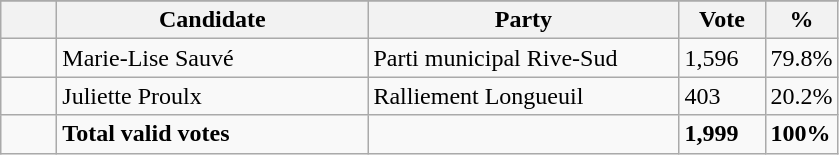<table class="wikitable">
<tr>
</tr>
<tr>
<th bgcolor="#DDDDFF" width="30px"></th>
<th bgcolor="#DDDDFF" width="200px">Candidate</th>
<th bgcolor="#DDDDFF" width="200px">Party</th>
<th bgcolor="#DDDDFF" width="50px">Vote</th>
<th bgcolor="#DDDDFF" width="30px">%</th>
</tr>
<tr>
<td> </td>
<td>Marie-Lise Sauvé</td>
<td>Parti municipal Rive-Sud</td>
<td>1,596</td>
<td>79.8%</td>
</tr>
<tr>
<td> </td>
<td>Juliette Proulx</td>
<td>Ralliement Longueuil</td>
<td>403</td>
<td>20.2%</td>
</tr>
<tr>
<td> </td>
<td><strong>Total valid votes</strong></td>
<td></td>
<td><strong>1,999</strong></td>
<td><strong>100%</strong></td>
</tr>
</table>
